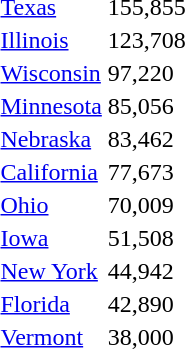<table>
<tr>
<td><a href='#'>Texas</a></td>
<td>155,855 </tr></td>
<td><a href='#'>Illinois</a></td>
<td>123,708 </tr></td>
<td><a href='#'>Wisconsin</a></td>
<td>97,220 </tr></td>
<td><a href='#'>Minnesota</a></td>
<td>85,056 </tr></td>
<td><a href='#'>Nebraska</a></td>
<td>83,462 </tr></td>
<td><a href='#'>California</a></td>
<td>77,673 </tr></td>
<td><a href='#'>Ohio</a></td>
<td>70,009 </tr></td>
<td><a href='#'>Iowa</a></td>
<td>51,508 </tr></td>
<td><a href='#'>New York</a></td>
<td>44,942 </tr></td>
<td><a href='#'>Florida</a></td>
<td>42,890 </tr></td>
<td><a href='#'>Vermont</a></td>
<td>38,000 </tr></td>
</tr>
</table>
